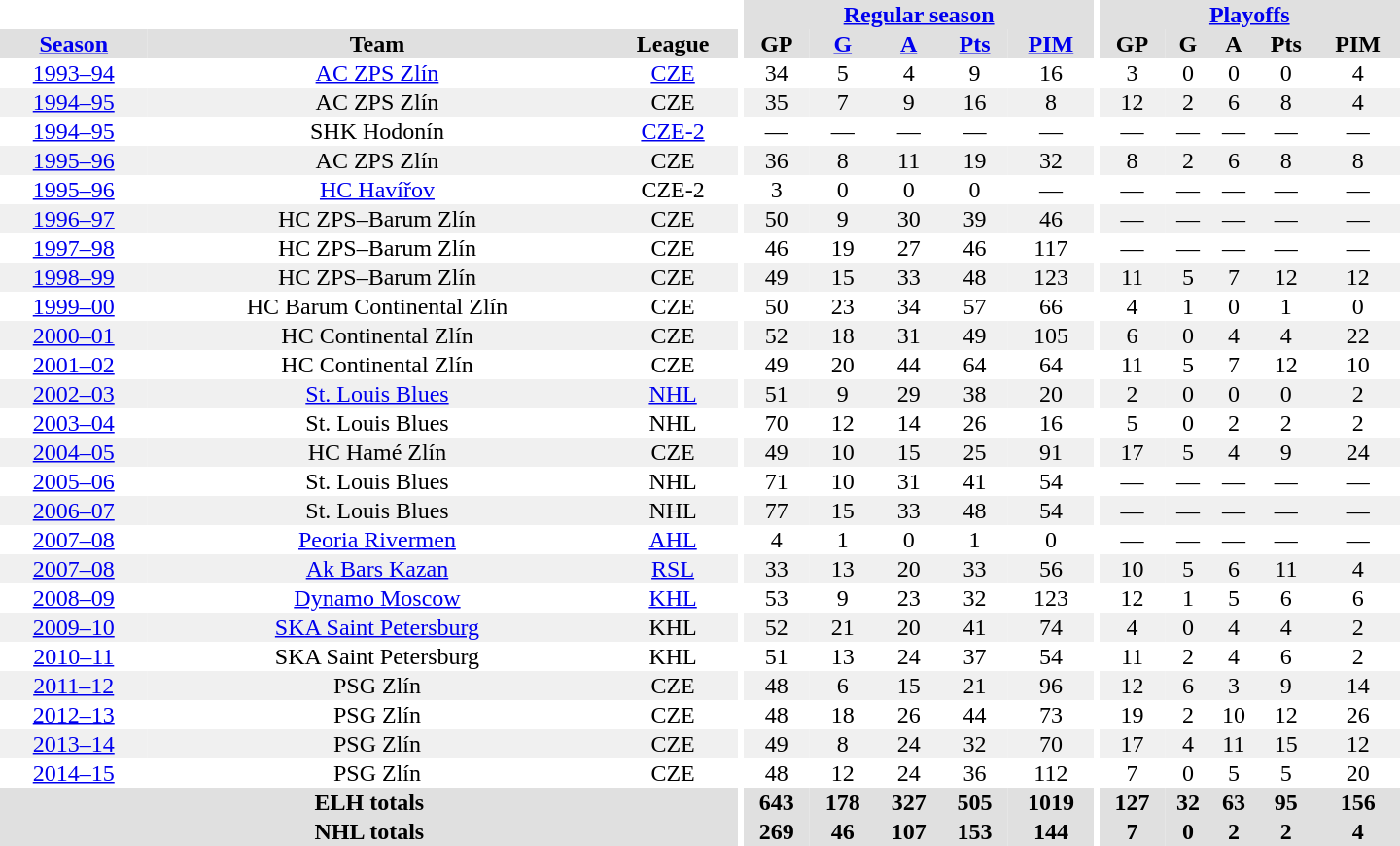<table border="0" cellpadding="1" cellspacing="0" style="text-align:center; width:60em">
<tr bgcolor="#e0e0e0">
<th colspan="3" bgcolor="#ffffff"></th>
<th rowspan="100" bgcolor="#ffffff"></th>
<th colspan="5"><a href='#'>Regular season</a></th>
<th rowspan="100" bgcolor="#ffffff"></th>
<th colspan="5"><a href='#'>Playoffs</a></th>
</tr>
<tr bgcolor="#e0e0e0">
<th><a href='#'>Season</a></th>
<th>Team</th>
<th>League</th>
<th>GP</th>
<th><a href='#'>G</a></th>
<th><a href='#'>A</a></th>
<th><a href='#'>Pts</a></th>
<th><a href='#'>PIM</a></th>
<th>GP</th>
<th>G</th>
<th>A</th>
<th>Pts</th>
<th>PIM</th>
</tr>
<tr>
<td><a href='#'>1993–94</a></td>
<td><a href='#'>AC ZPS Zlín</a></td>
<td><a href='#'>CZE</a></td>
<td>34</td>
<td>5</td>
<td>4</td>
<td>9</td>
<td>16</td>
<td>3</td>
<td>0</td>
<td>0</td>
<td>0</td>
<td>4</td>
</tr>
<tr bgcolor="#f0f0f0">
<td><a href='#'>1994–95</a></td>
<td>AC ZPS Zlín</td>
<td>CZE</td>
<td>35</td>
<td>7</td>
<td>9</td>
<td>16</td>
<td>8</td>
<td>12</td>
<td>2</td>
<td>6</td>
<td>8</td>
<td>4</td>
</tr>
<tr>
<td><a href='#'>1994–95</a></td>
<td>SHK Hodonín</td>
<td><a href='#'>CZE-2</a></td>
<td>—</td>
<td>—</td>
<td>—</td>
<td>—</td>
<td>—</td>
<td>—</td>
<td>—</td>
<td>—</td>
<td>—</td>
<td>—</td>
</tr>
<tr bgcolor="#f0f0f0">
<td><a href='#'>1995–96</a></td>
<td>AC ZPS Zlín</td>
<td>CZE</td>
<td>36</td>
<td>8</td>
<td>11</td>
<td>19</td>
<td>32</td>
<td>8</td>
<td>2</td>
<td>6</td>
<td>8</td>
<td>8</td>
</tr>
<tr>
<td><a href='#'>1995–96</a></td>
<td><a href='#'>HC Havířov</a></td>
<td>CZE-2</td>
<td>3</td>
<td>0</td>
<td>0</td>
<td>0</td>
<td>—</td>
<td>—</td>
<td>—</td>
<td>—</td>
<td>—</td>
<td>—</td>
</tr>
<tr bgcolor="#f0f0f0">
<td><a href='#'>1996–97</a></td>
<td>HC ZPS–Barum Zlín</td>
<td>CZE</td>
<td>50</td>
<td>9</td>
<td>30</td>
<td>39</td>
<td>46</td>
<td>—</td>
<td>—</td>
<td>—</td>
<td>—</td>
<td>—</td>
</tr>
<tr>
<td><a href='#'>1997–98</a></td>
<td>HC ZPS–Barum Zlín</td>
<td>CZE</td>
<td>46</td>
<td>19</td>
<td>27</td>
<td>46</td>
<td>117</td>
<td>—</td>
<td>—</td>
<td>—</td>
<td>—</td>
<td>—</td>
</tr>
<tr bgcolor="#f0f0f0">
<td><a href='#'>1998–99</a></td>
<td>HC ZPS–Barum Zlín</td>
<td>CZE</td>
<td>49</td>
<td>15</td>
<td>33</td>
<td>48</td>
<td>123</td>
<td>11</td>
<td>5</td>
<td>7</td>
<td>12</td>
<td>12</td>
</tr>
<tr>
<td><a href='#'>1999–00</a></td>
<td>HC Barum Continental Zlín</td>
<td>CZE</td>
<td>50</td>
<td>23</td>
<td>34</td>
<td>57</td>
<td>66</td>
<td>4</td>
<td>1</td>
<td>0</td>
<td>1</td>
<td>0</td>
</tr>
<tr bgcolor="#f0f0f0">
<td><a href='#'>2000–01</a></td>
<td>HC Continental Zlín</td>
<td>CZE</td>
<td>52</td>
<td>18</td>
<td>31</td>
<td>49</td>
<td>105</td>
<td>6</td>
<td>0</td>
<td>4</td>
<td>4</td>
<td>22</td>
</tr>
<tr>
<td><a href='#'>2001–02</a></td>
<td>HC Continental Zlín</td>
<td>CZE</td>
<td>49</td>
<td>20</td>
<td>44</td>
<td>64</td>
<td>64</td>
<td>11</td>
<td>5</td>
<td>7</td>
<td>12</td>
<td>10</td>
</tr>
<tr bgcolor="#f0f0f0">
<td><a href='#'>2002–03</a></td>
<td><a href='#'>St. Louis Blues</a></td>
<td><a href='#'>NHL</a></td>
<td>51</td>
<td>9</td>
<td>29</td>
<td>38</td>
<td>20</td>
<td>2</td>
<td>0</td>
<td>0</td>
<td>0</td>
<td>2</td>
</tr>
<tr>
<td><a href='#'>2003–04</a></td>
<td>St. Louis Blues</td>
<td>NHL</td>
<td>70</td>
<td>12</td>
<td>14</td>
<td>26</td>
<td>16</td>
<td>5</td>
<td>0</td>
<td>2</td>
<td>2</td>
<td>2</td>
</tr>
<tr bgcolor="#f0f0f0">
<td><a href='#'>2004–05</a></td>
<td>HC Hamé Zlín</td>
<td>CZE</td>
<td>49</td>
<td>10</td>
<td>15</td>
<td>25</td>
<td>91</td>
<td>17</td>
<td>5</td>
<td>4</td>
<td>9</td>
<td>24</td>
</tr>
<tr>
<td><a href='#'>2005–06</a></td>
<td>St. Louis Blues</td>
<td>NHL</td>
<td>71</td>
<td>10</td>
<td>31</td>
<td>41</td>
<td>54</td>
<td>—</td>
<td>—</td>
<td>—</td>
<td>—</td>
<td>—</td>
</tr>
<tr bgcolor="#f0f0f0">
<td><a href='#'>2006–07</a></td>
<td>St. Louis Blues</td>
<td>NHL</td>
<td>77</td>
<td>15</td>
<td>33</td>
<td>48</td>
<td>54</td>
<td>—</td>
<td>—</td>
<td>—</td>
<td>—</td>
<td>—</td>
</tr>
<tr>
<td><a href='#'>2007–08</a></td>
<td><a href='#'>Peoria Rivermen</a></td>
<td><a href='#'>AHL</a></td>
<td>4</td>
<td>1</td>
<td>0</td>
<td>1</td>
<td>0</td>
<td>—</td>
<td>—</td>
<td>—</td>
<td>—</td>
<td>—</td>
</tr>
<tr bgcolor="#f0f0f0">
<td><a href='#'>2007–08</a></td>
<td><a href='#'>Ak Bars Kazan</a></td>
<td><a href='#'>RSL</a></td>
<td>33</td>
<td>13</td>
<td>20</td>
<td>33</td>
<td>56</td>
<td>10</td>
<td>5</td>
<td>6</td>
<td>11</td>
<td>4</td>
</tr>
<tr>
<td><a href='#'>2008–09</a></td>
<td><a href='#'>Dynamo Moscow</a></td>
<td><a href='#'>KHL</a></td>
<td>53</td>
<td>9</td>
<td>23</td>
<td>32</td>
<td>123</td>
<td>12</td>
<td>1</td>
<td>5</td>
<td>6</td>
<td>6</td>
</tr>
<tr bgcolor="#f0f0f0">
<td><a href='#'>2009–10</a></td>
<td><a href='#'>SKA Saint Petersburg</a></td>
<td>KHL</td>
<td>52</td>
<td>21</td>
<td>20</td>
<td>41</td>
<td>74</td>
<td>4</td>
<td>0</td>
<td>4</td>
<td>4</td>
<td>2</td>
</tr>
<tr>
<td><a href='#'>2010–11</a></td>
<td>SKA Saint Petersburg</td>
<td>KHL</td>
<td>51</td>
<td>13</td>
<td>24</td>
<td>37</td>
<td>54</td>
<td>11</td>
<td>2</td>
<td>4</td>
<td>6</td>
<td>2</td>
</tr>
<tr bgcolor="#f0f0f0">
<td><a href='#'>2011–12</a></td>
<td>PSG Zlín</td>
<td>CZE</td>
<td>48</td>
<td>6</td>
<td>15</td>
<td>21</td>
<td>96</td>
<td>12</td>
<td>6</td>
<td>3</td>
<td>9</td>
<td>14</td>
</tr>
<tr>
<td><a href='#'>2012–13</a></td>
<td>PSG Zlín</td>
<td>CZE</td>
<td>48</td>
<td>18</td>
<td>26</td>
<td>44</td>
<td>73</td>
<td>19</td>
<td>2</td>
<td>10</td>
<td>12</td>
<td>26</td>
</tr>
<tr bgcolor="#f0f0f0">
<td><a href='#'>2013–14</a></td>
<td>PSG Zlín</td>
<td>CZE</td>
<td>49</td>
<td>8</td>
<td>24</td>
<td>32</td>
<td>70</td>
<td>17</td>
<td>4</td>
<td>11</td>
<td>15</td>
<td>12</td>
</tr>
<tr>
<td><a href='#'>2014–15</a></td>
<td>PSG Zlín</td>
<td>CZE</td>
<td>48</td>
<td>12</td>
<td>24</td>
<td>36</td>
<td>112</td>
<td>7</td>
<td>0</td>
<td>5</td>
<td>5</td>
<td>20</td>
</tr>
<tr bgcolor="#e0e0e0">
<th colspan="3">ELH totals</th>
<th>643</th>
<th>178</th>
<th>327</th>
<th>505</th>
<th>1019</th>
<th>127</th>
<th>32</th>
<th>63</th>
<th>95</th>
<th>156</th>
</tr>
<tr bgcolor="#e0e0e0">
<th colspan="3">NHL totals</th>
<th>269</th>
<th>46</th>
<th>107</th>
<th>153</th>
<th>144</th>
<th>7</th>
<th>0</th>
<th>2</th>
<th>2</th>
<th>4</th>
</tr>
</table>
